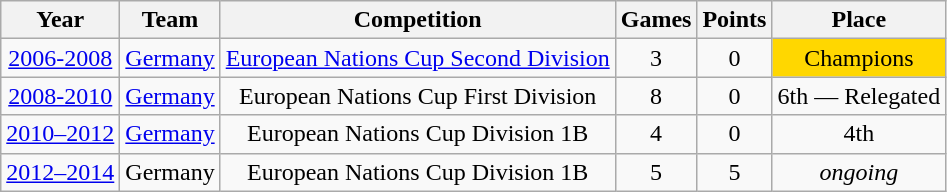<table class="wikitable">
<tr>
<th>Year</th>
<th>Team</th>
<th>Competition</th>
<th>Games</th>
<th>Points</th>
<th>Place</th>
</tr>
<tr align="center">
<td><a href='#'>2006-2008</a></td>
<td><a href='#'>Germany</a></td>
<td><a href='#'>European Nations Cup Second Division</a></td>
<td>3</td>
<td>0</td>
<td bgcolor="#FFD700">Champions</td>
</tr>
<tr align="center">
<td><a href='#'>2008-2010</a></td>
<td><a href='#'>Germany</a></td>
<td>European Nations Cup First Division</td>
<td>8</td>
<td>0</td>
<td>6th — Relegated</td>
</tr>
<tr align="center">
<td><a href='#'>2010–2012</a></td>
<td><a href='#'>Germany</a></td>
<td>European Nations Cup Division 1B</td>
<td>4</td>
<td>0</td>
<td>4th</td>
</tr>
<tr align="center">
<td><a href='#'>2012–2014</a></td>
<td>Germany</td>
<td>European Nations Cup Division 1B</td>
<td>5</td>
<td>5</td>
<td><em>ongoing</em></td>
</tr>
</table>
